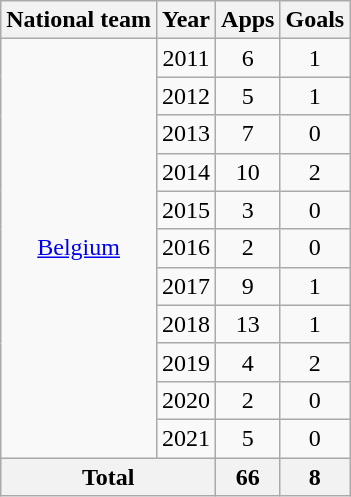<table class="wikitable" style="text-align: center;">
<tr>
<th>National team</th>
<th>Year</th>
<th>Apps</th>
<th>Goals</th>
</tr>
<tr>
<td rowspan="11"><a href='#'>Belgium</a></td>
<td>2011</td>
<td>6</td>
<td>1</td>
</tr>
<tr>
<td>2012</td>
<td>5</td>
<td>1</td>
</tr>
<tr>
<td>2013</td>
<td>7</td>
<td>0</td>
</tr>
<tr>
<td>2014</td>
<td>10</td>
<td>2</td>
</tr>
<tr>
<td>2015</td>
<td>3</td>
<td>0</td>
</tr>
<tr>
<td>2016</td>
<td>2</td>
<td>0</td>
</tr>
<tr>
<td>2017</td>
<td>9</td>
<td>1</td>
</tr>
<tr>
<td>2018</td>
<td>13</td>
<td>1</td>
</tr>
<tr>
<td>2019</td>
<td>4</td>
<td>2</td>
</tr>
<tr>
<td>2020</td>
<td>2</td>
<td>0</td>
</tr>
<tr>
<td>2021</td>
<td>5</td>
<td>0</td>
</tr>
<tr>
<th colspan="2">Total</th>
<th>66</th>
<th>8</th>
</tr>
</table>
